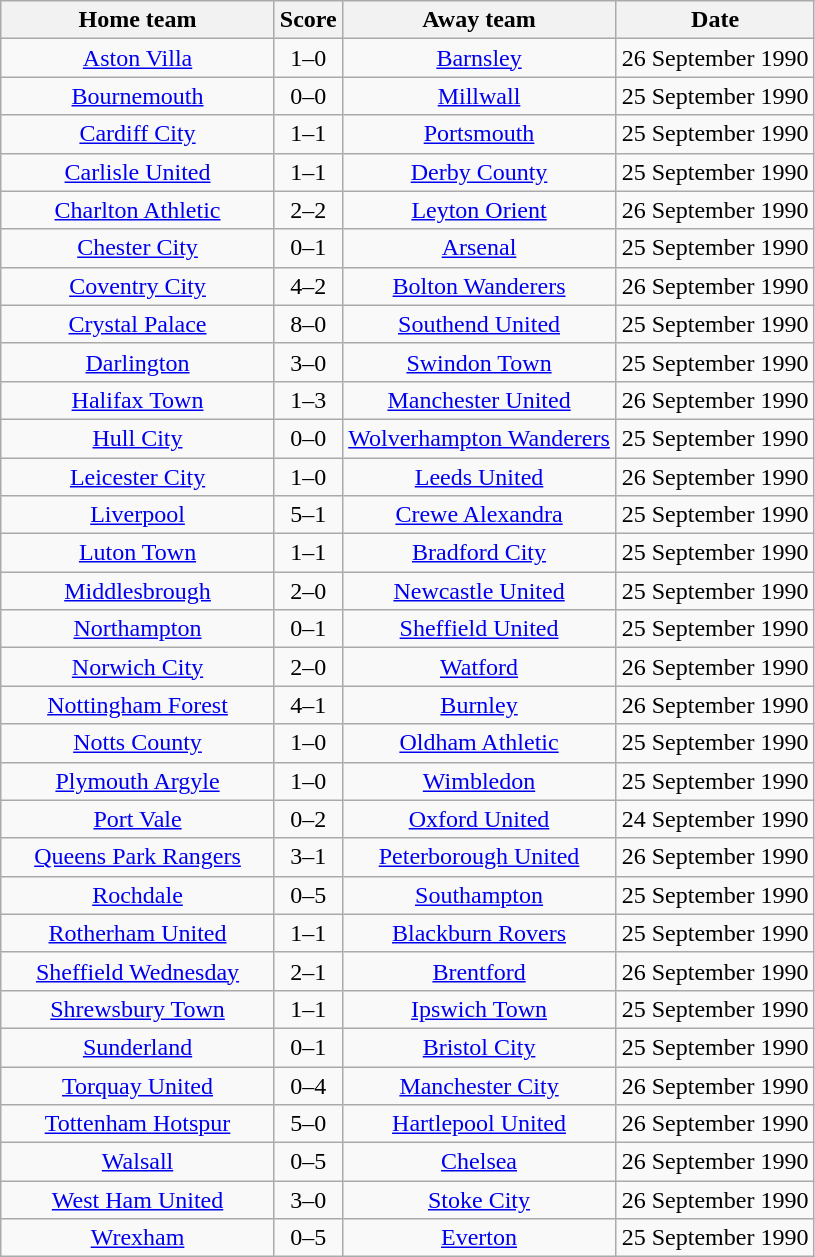<table class="wikitable" style="text-align:center;">
<tr>
<th width=175>Home team</th>
<th width=20>Score</th>
<th width=175>Away team</th>
<th width=125>Date</th>
</tr>
<tr>
<td><a href='#'>Aston Villa</a></td>
<td>1–0</td>
<td><a href='#'>Barnsley</a></td>
<td>26 September 1990</td>
</tr>
<tr>
<td><a href='#'>Bournemouth</a></td>
<td>0–0</td>
<td><a href='#'>Millwall</a></td>
<td>25 September 1990</td>
</tr>
<tr>
<td><a href='#'>Cardiff City</a></td>
<td>1–1</td>
<td><a href='#'>Portsmouth</a></td>
<td>25 September 1990</td>
</tr>
<tr>
<td><a href='#'>Carlisle United</a></td>
<td>1–1</td>
<td><a href='#'>Derby County</a></td>
<td>25 September 1990</td>
</tr>
<tr>
<td><a href='#'>Charlton Athletic</a></td>
<td>2–2</td>
<td><a href='#'>Leyton Orient</a></td>
<td>26 September 1990</td>
</tr>
<tr>
<td><a href='#'>Chester City</a></td>
<td>0–1</td>
<td><a href='#'>Arsenal</a></td>
<td>25 September 1990</td>
</tr>
<tr>
<td><a href='#'>Coventry City</a></td>
<td>4–2</td>
<td><a href='#'>Bolton Wanderers</a></td>
<td>26 September 1990</td>
</tr>
<tr>
<td><a href='#'>Crystal Palace</a></td>
<td>8–0</td>
<td><a href='#'>Southend United</a></td>
<td>25 September 1990</td>
</tr>
<tr>
<td><a href='#'>Darlington</a></td>
<td>3–0</td>
<td><a href='#'>Swindon Town</a></td>
<td>25 September 1990</td>
</tr>
<tr>
<td><a href='#'>Halifax Town</a></td>
<td>1–3</td>
<td><a href='#'>Manchester United</a></td>
<td>26 September 1990</td>
</tr>
<tr>
<td><a href='#'>Hull City</a></td>
<td>0–0</td>
<td><a href='#'>Wolverhampton Wanderers</a></td>
<td>25 September 1990</td>
</tr>
<tr>
<td><a href='#'>Leicester City</a></td>
<td>1–0</td>
<td><a href='#'>Leeds United</a></td>
<td>26 September 1990</td>
</tr>
<tr>
<td><a href='#'>Liverpool</a></td>
<td>5–1</td>
<td><a href='#'>Crewe Alexandra</a></td>
<td>25 September 1990</td>
</tr>
<tr>
<td><a href='#'>Luton Town</a></td>
<td>1–1</td>
<td><a href='#'>Bradford City</a></td>
<td>25 September 1990</td>
</tr>
<tr>
<td><a href='#'>Middlesbrough</a></td>
<td>2–0</td>
<td><a href='#'>Newcastle United</a></td>
<td>25 September 1990</td>
</tr>
<tr>
<td><a href='#'>Northampton</a></td>
<td>0–1</td>
<td><a href='#'>Sheffield United</a></td>
<td>25 September 1990</td>
</tr>
<tr>
<td><a href='#'>Norwich City</a></td>
<td>2–0</td>
<td><a href='#'>Watford</a></td>
<td>26 September 1990</td>
</tr>
<tr>
<td><a href='#'>Nottingham Forest</a></td>
<td>4–1</td>
<td><a href='#'>Burnley</a></td>
<td>26 September 1990</td>
</tr>
<tr>
<td><a href='#'>Notts County</a></td>
<td>1–0</td>
<td><a href='#'>Oldham Athletic</a></td>
<td>25 September 1990</td>
</tr>
<tr>
<td><a href='#'>Plymouth Argyle</a></td>
<td>1–0</td>
<td><a href='#'>Wimbledon</a></td>
<td>25 September 1990</td>
</tr>
<tr>
<td><a href='#'>Port Vale</a></td>
<td>0–2</td>
<td><a href='#'>Oxford United</a></td>
<td>24 September 1990</td>
</tr>
<tr>
<td><a href='#'>Queens Park Rangers</a></td>
<td>3–1</td>
<td><a href='#'>Peterborough United</a></td>
<td>26 September 1990</td>
</tr>
<tr>
<td><a href='#'>Rochdale</a></td>
<td>0–5</td>
<td><a href='#'>Southampton</a></td>
<td>25 September 1990</td>
</tr>
<tr>
<td><a href='#'>Rotherham United</a></td>
<td>1–1</td>
<td><a href='#'>Blackburn Rovers</a></td>
<td>25 September 1990</td>
</tr>
<tr>
<td><a href='#'>Sheffield Wednesday</a></td>
<td>2–1</td>
<td><a href='#'>Brentford</a></td>
<td>26 September 1990</td>
</tr>
<tr>
<td><a href='#'>Shrewsbury Town</a></td>
<td>1–1</td>
<td><a href='#'>Ipswich Town</a></td>
<td>25 September 1990</td>
</tr>
<tr>
<td><a href='#'>Sunderland</a></td>
<td>0–1</td>
<td><a href='#'>Bristol City</a></td>
<td>25 September 1990</td>
</tr>
<tr>
<td><a href='#'>Torquay United</a></td>
<td>0–4</td>
<td><a href='#'>Manchester City</a></td>
<td>26 September 1990</td>
</tr>
<tr>
<td><a href='#'>Tottenham Hotspur</a></td>
<td>5–0</td>
<td><a href='#'>Hartlepool United</a></td>
<td>26 September 1990</td>
</tr>
<tr>
<td><a href='#'>Walsall</a></td>
<td>0–5</td>
<td><a href='#'>Chelsea</a></td>
<td>26 September 1990</td>
</tr>
<tr>
<td><a href='#'>West Ham United</a></td>
<td>3–0</td>
<td><a href='#'>Stoke City</a></td>
<td>26 September 1990</td>
</tr>
<tr>
<td><a href='#'>Wrexham</a></td>
<td>0–5</td>
<td><a href='#'>Everton</a></td>
<td>25 September 1990</td>
</tr>
</table>
